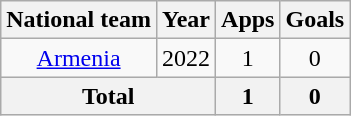<table class=wikitable style=text-align:center>
<tr>
<th>National team</th>
<th>Year</th>
<th>Apps</th>
<th>Goals</th>
</tr>
<tr>
<td><a href='#'>Armenia</a></td>
<td>2022</td>
<td>1</td>
<td>0</td>
</tr>
<tr>
<th colspan=2>Total</th>
<th>1</th>
<th>0</th>
</tr>
</table>
